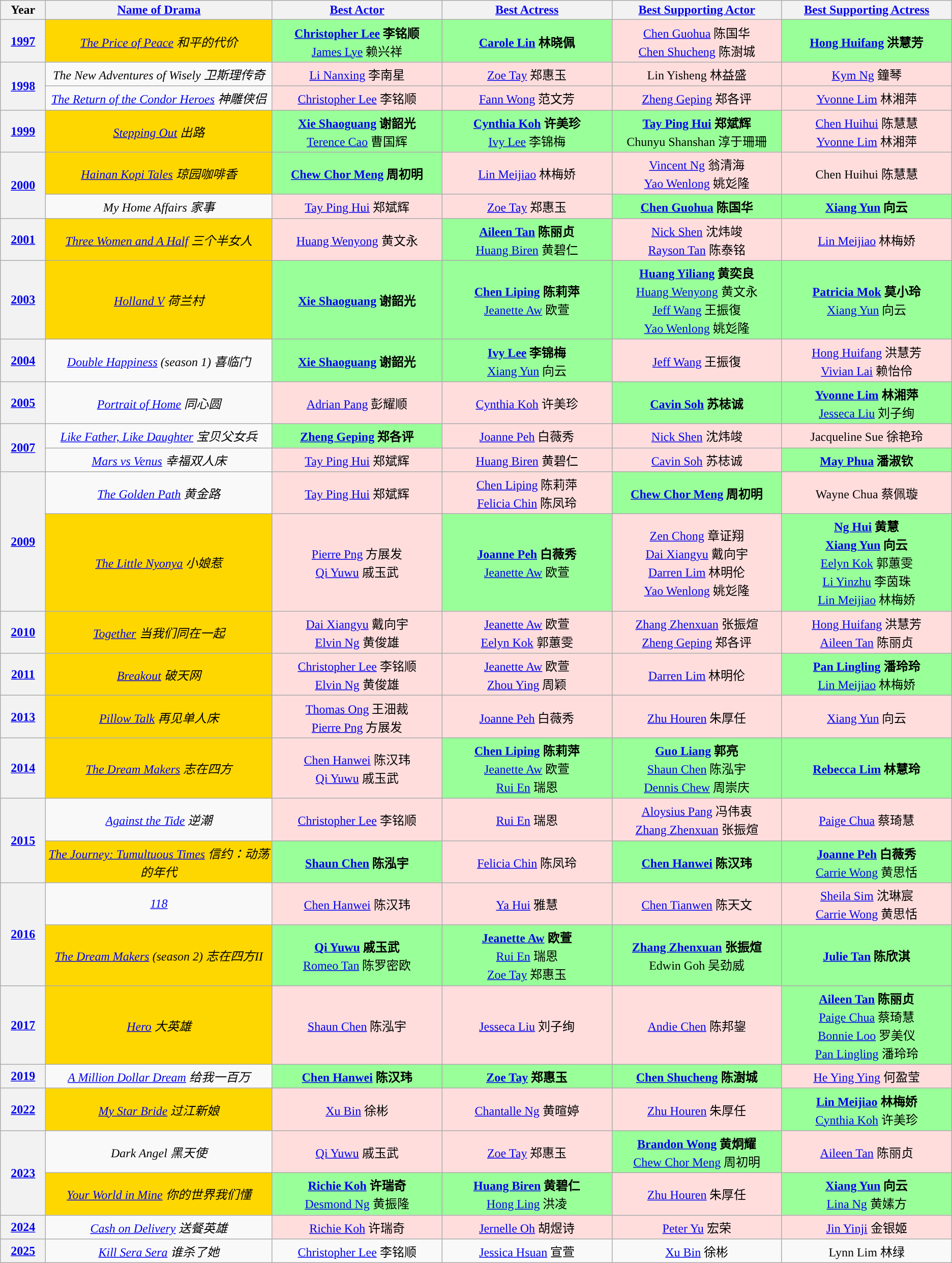<table class="wikitable sortable" style="font-size:100%; text-align: center">
<tr>
<th style="width:4%">Year</th>
<th style="width:20%"><a href='#'>Name of Drama</a></th>
<th style="width:15%" class="unsortable"><a href='#'>Best Actor</a></th>
<th style="width:15%" class="unsortable"><a href='#'>Best Actress</a></th>
<th style="width:15%" class="unsortable"><a href='#'>Best Supporting Actor</a></th>
<th style="width:15%" class="unsortable"><a href='#'>Best Supporting Actress</a></th>
</tr>
<tr>
<th><a href='#'>1997</a></th>
<td style="background:gold"><em><a href='#'>The Price of Peace</a> 和平的代价</em></td>
<td style="background:#99FF99"><strong><a href='#'>Christopher Lee</a> 李铭顺</strong><br> <a href='#'>James Lye</a> 赖兴祥</td>
<td style="background:#99FF99"><strong><a href='#'>Carole Lin</a> 林晓佩</strong></td>
<td style="background:#FDD"><a href='#'>Chen Guohua</a> 陈国华<br><a href='#'>Chen Shucheng</a> 陈澍城</td>
<td style="background:#99FF99"><strong><a href='#'>Hong Huifang</a> 洪慧芳</strong></td>
</tr>
<tr>
<th rowspan=2><a href='#'>1998</a></th>
<td><em>The New Adventures of Wisely 卫斯理传奇</em></td>
<td style="background:#FDD"><a href='#'>Li Nanxing</a> 李南星</td>
<td style="background:#FDD"><a href='#'>Zoe Tay</a> 郑惠玉</td>
<td style="background:#FDD">Lin Yisheng 林益盛</td>
<td style="background:#FDD"><a href='#'>Kym Ng</a> 鐘琴</td>
</tr>
<tr>
<td><em><a href='#'>The Return of the Condor Heroes</a> 神雕侠侣</em></td>
<td style="background:#FDD"><a href='#'>Christopher Lee</a> 李铭顺</td>
<td style="background:#FDD"><a href='#'>Fann Wong</a> 范文芳</td>
<td style="background:#FDD"><a href='#'>Zheng Geping</a> 郑各评</td>
<td style="background:#FDD"><a href='#'>Yvonne Lim</a> 林湘萍</td>
</tr>
<tr>
<th><a href='#'>1999</a></th>
<td style="background:gold"><em><a href='#'>Stepping Out</a> 出路</em></td>
<td style="background:#99FF99"><strong><a href='#'>Xie Shaoguang</a> 谢韶光</strong><br><a href='#'>Terence Cao</a> 曹国辉</td>
<td style="background:#99FF99"><strong><a href='#'>Cynthia Koh</a> 许美珍</strong><br><a href='#'>Ivy Lee</a> 李锦梅</td>
<td style="background:#99FF99"><strong><a href='#'>Tay Ping Hui</a> 郑斌辉</strong><br>Chunyu Shanshan 淳于珊珊</td>
<td style="background:#FDD"><a href='#'>Chen Huihui</a> 陈慧慧<br><a href='#'>Yvonne Lim</a> 林湘萍</td>
</tr>
<tr>
<th rowspan=2><a href='#'>2000</a></th>
<td style="background:gold"><em><a href='#'>Hainan Kopi Tales</a> 琼园咖啡香</em></td>
<td style="background:#99FF99"><strong><a href='#'>Chew Chor Meng</a> 周初明</strong></td>
<td style="background:#FDD"><a href='#'>Lin Meijiao</a> 林梅娇</td>
<td style="background:#FDD"><a href='#'>Vincent Ng</a> 翁清海<br><a href='#'>Yao Wenlong</a> 姚彣隆</td>
<td style="background:#FDD">Chen Huihui 陈慧慧</td>
</tr>
<tr>
<td><em>My Home Affairs 家事</em></td>
<td style="background:#FDD"><a href='#'>Tay Ping Hui</a> 郑斌辉</td>
<td style="background:#FDD"><a href='#'>Zoe Tay</a> 郑惠玉</td>
<td style="background:#99FF99"><strong><a href='#'>Chen Guohua</a> 陈国华</strong></td>
<td style="background:#99FF99"><strong><a href='#'>Xiang Yun</a> 向云</strong></td>
</tr>
<tr>
<th><a href='#'>2001</a></th>
<td style="background:gold"><em><a href='#'>Three Women and A Half</a> 三个半女人</em></td>
<td style="background:#FDD"><a href='#'>Huang Wenyong</a> 黄文永</td>
<td style="background:#99FF99"><strong><a href='#'>Aileen Tan</a> 陈丽贞</strong><br><a href='#'>Huang Biren</a> 黄碧仁</td>
<td style="background:#FDD"><a href='#'>Nick Shen</a> 沈炜竣<br><a href='#'>Rayson Tan</a> 陈泰铭</td>
<td style="background:#FDD"><a href='#'>Lin Meijiao</a> 林梅娇</td>
</tr>
<tr>
<th><a href='#'>2003</a></th>
<td style="background:gold"><em><a href='#'>Holland V</a> 荷兰村</em></td>
<td style="background:#99FF99"><strong><a href='#'>Xie Shaoguang</a> 谢韶光</strong></td>
<td style="background:#99FF99"><strong><a href='#'>Chen Liping</a> 陈莉萍</strong><br><a href='#'>Jeanette Aw</a> 欧萱</td>
<td style="background:#99FF99"><strong><a href='#'>Huang Yiliang</a> 黄奕良</strong><br><a href='#'>Huang Wenyong</a> 黄文永<br><a href='#'>Jeff Wang</a> 王振復<br><a href='#'>Yao Wenlong</a> 姚彣隆</td>
<td style="background:#99FF99"><strong><a href='#'>Patricia Mok</a> 莫小玲</strong><br><a href='#'>Xiang Yun</a> 向云</td>
</tr>
<tr>
<th><a href='#'>2004</a></th>
<td><em><a href='#'>Double Happiness</a> (season 1) 喜临门</em></td>
<td style="background:#99FF99"><strong><a href='#'>Xie Shaoguang</a> 谢韶光</strong></td>
<td style="background:#99FF99"><strong><a href='#'>Ivy Lee</a> 李锦梅</strong><br><a href='#'>Xiang Yun</a> 向云</td>
<td style="background:#FDD"><a href='#'>Jeff Wang</a> 王振復</td>
<td style="background:#FDD"><a href='#'>Hong Huifang</a> 洪慧芳<br><a href='#'>Vivian Lai</a> 赖怡伶</td>
</tr>
<tr>
<th><a href='#'>2005</a></th>
<td><em><a href='#'>Portrait of Home</a> 同心圆</em></td>
<td style="background:#FDD"><a href='#'>Adrian Pang</a> 彭耀顺</td>
<td style="background:#FDD"><a href='#'>Cynthia Koh</a> 许美珍</td>
<td style="background:#99FF99"><strong><a href='#'>Cavin Soh</a> 苏梽诚</strong></td>
<td style="background:#99FF99"><strong><a href='#'>Yvonne Lim</a> 林湘萍</strong><br><a href='#'>Jesseca Liu</a> 刘子绚</td>
</tr>
<tr>
<th rowspan=2><a href='#'>2007</a></th>
<td><em><a href='#'>Like Father, Like Daughter</a> 宝贝父女兵</em></td>
<td style="background:#99FF99"><strong><a href='#'>Zheng Geping</a> 郑各评</strong></td>
<td style="background:#FDD"><a href='#'>Joanne Peh</a> 白薇秀</td>
<td style="background:#FDD"><a href='#'>Nick Shen</a> 沈炜竣</td>
<td style="background:#FDD">Jacqueline Sue 徐艳玲</td>
</tr>
<tr>
<td><em><a href='#'>Mars vs Venus</a> 幸福双人床</em></td>
<td style="background:#FDD"><a href='#'>Tay Ping Hui</a> 郑斌辉</td>
<td style="background:#FDD"><a href='#'>Huang Biren</a> 黄碧仁</td>
<td style="background:#FDD"><a href='#'>Cavin Soh</a> 苏梽诚</td>
<td style="background:#99FF99"><strong><a href='#'>May Phua</a> 潘淑钦</strong></td>
</tr>
<tr>
<th rowspan=2><a href='#'>2009</a></th>
<td><em><a href='#'>The Golden Path</a> 黄金路</em></td>
<td style="background:#FDD"><a href='#'>Tay Ping Hui</a> 郑斌辉</td>
<td style="background:#FDD"><a href='#'>Chen Liping</a> 陈莉萍<br><a href='#'>Felicia Chin</a> 陈凤玲</td>
<td style="background:#99FF99"><strong><a href='#'>Chew Chor Meng</a> 周初明</strong></td>
<td style="background:#FDD">Wayne Chua 蔡佩璇</td>
</tr>
<tr>
<td style="background:gold"><em><a href='#'>The Little Nyonya</a> 小娘惹</em></td>
<td style="background:#FDD"><a href='#'>Pierre Png</a> 方展发<br><a href='#'>Qi Yuwu</a> 戚玉武</td>
<td style="background:#99FF99"><strong><a href='#'>Joanne Peh</a> 白薇秀</strong><br><a href='#'>Jeanette Aw</a> 欧萱</td>
<td style="background:#FDD"><a href='#'>Zen Chong</a> 章证翔<br><a href='#'>Dai Xiangyu</a> 戴向宇<br><a href='#'>Darren Lim</a> 林明伦<br><a href='#'>Yao Wenlong</a> 姚彣隆</td>
<td style="background:#99FF99"><strong><a href='#'>Ng Hui</a> 黄慧</strong><br><strong><a href='#'>Xiang Yun</a> 向云</strong><br><a href='#'>Eelyn Kok</a> 郭蕙雯<br><a href='#'>Li Yinzhu</a> 李茵珠<br><a href='#'>Lin Meijiao</a> 林梅娇</td>
</tr>
<tr>
<th><a href='#'>2010</a></th>
<td style="background:gold"><em><a href='#'>Together</a> 当我们同在一起</em></td>
<td style="background:#FDD"><a href='#'>Dai Xiangyu</a> 戴向宇<br><a href='#'>Elvin Ng</a> 黄俊雄</td>
<td style="background:#FDD"><a href='#'>Jeanette Aw</a> 欧萱<br><a href='#'>Eelyn Kok</a> 郭蕙雯</td>
<td style="background:#FDD"><a href='#'>Zhang Zhenxuan</a> 张振煊<br><a href='#'>Zheng Geping</a> 郑各评</td>
<td style="background:#FDD"><a href='#'>Hong Huifang</a> 洪慧芳<br><a href='#'>Aileen Tan</a> 陈丽贞</td>
</tr>
<tr>
<th><a href='#'>2011</a></th>
<td style="background:gold"><em><a href='#'>Breakout</a> 破天网</em></td>
<td style="background:#FDD"><a href='#'>Christopher Lee</a> 李铭顺<br><a href='#'>Elvin Ng</a> 黄俊雄</td>
<td style="background:#FDD"><a href='#'>Jeanette Aw</a> 欧萱<br><a href='#'>Zhou Ying</a> 周颖</td>
<td style="background:#FDD"><a href='#'>Darren Lim</a> 林明伦</td>
<td style="background:#99FF99"><strong><a href='#'>Pan Lingling</a> 潘玲玲</strong><br><a href='#'>Lin Meijiao</a> 林梅娇</td>
</tr>
<tr>
<th><a href='#'>2013</a></th>
<td style="background:gold"><em><a href='#'>Pillow Talk</a> 再见单人床</em></td>
<td style="background:#FDD"><a href='#'>Thomas Ong</a> 王沺裁<br><a href='#'>Pierre Png</a> 方展发</td>
<td style="background:#FDD"><a href='#'>Joanne Peh</a> 白薇秀</td>
<td style="background:#FDD"><a href='#'>Zhu Houren</a> 朱厚任</td>
<td style="background:#FDD"><a href='#'>Xiang Yun</a> 向云</td>
</tr>
<tr>
<th><a href='#'>2014</a></th>
<td style="background:gold"><em><a href='#'>The Dream Makers</a> 志在四方</em></td>
<td style="background:#FDD"><a href='#'>Chen Hanwei</a> 陈汉玮<br><a href='#'>Qi Yuwu</a> 戚玉武</td>
<td style="background:#99FF99"><strong><a href='#'>Chen Liping</a> 陈莉萍</strong><br><a href='#'>Jeanette Aw</a> 欧萱<br><a href='#'>Rui En</a> 瑞恩</td>
<td style="background:#99FF99"><strong><a href='#'>Guo Liang</a> 郭亮</strong><br><a href='#'>Shaun Chen</a> 陈泓宇<br><a href='#'>Dennis Chew</a> 周崇庆</td>
<td style="background:#99FF99"><strong><a href='#'>Rebecca Lim</a> 林慧玲</strong></td>
</tr>
<tr>
<th rowspan=2><a href='#'>2015</a></th>
<td><em><a href='#'>Against the Tide</a> 逆潮</em></td>
<td style="background:#FDD"><a href='#'>Christopher Lee</a> 李铭顺</td>
<td style="background:#FDD"><a href='#'>Rui En</a> 瑞恩</td>
<td style="background:#FDD"><a href='#'>Aloysius Pang</a> 冯伟衷<br><a href='#'>Zhang Zhenxuan</a> 张振煊</td>
<td style="background:#FDD"><a href='#'>Paige Chua</a> 蔡琦慧</td>
</tr>
<tr>
<td style="background:gold"><em><a href='#'>The Journey: Tumultuous Times</a> 信约：动荡的年代</em></td>
<td style="background:#99FF99"><strong><a href='#'>Shaun Chen</a> 陈泓宇</strong></td>
<td style="background:#FDD"><a href='#'>Felicia Chin</a> 陈凤玲</td>
<td style="background:#99FF99"><strong><a href='#'>Chen Hanwei</a> 陈汉玮</strong></td>
<td style="background:#99FF99"><strong><a href='#'>Joanne Peh</a> 白薇秀</strong><br><a href='#'>Carrie Wong</a> 黄思恬</td>
</tr>
<tr>
<th rowspan=2><a href='#'>2016</a></th>
<td><em><a href='#'>118</a></em></td>
<td style="background:#FDD"><a href='#'>Chen Hanwei</a> 陈汉玮</td>
<td style="background:#FDD"><a href='#'>Ya Hui</a> 雅慧</td>
<td style="background:#FDD"><a href='#'>Chen Tianwen</a> 陈天文</td>
<td style="background:#FDD"><a href='#'>Sheila Sim</a> 沈琳宸<br><a href='#'>Carrie Wong</a> 黄思恬</td>
</tr>
<tr>
<td style="background:gold"><em><a href='#'>The Dream Makers</a> (season 2) 志在四方II</em></td>
<td style="background:#99FF99"><strong><a href='#'>Qi Yuwu</a> 戚玉武</strong><br><a href='#'>Romeo Tan</a> 陈罗密欧</td>
<td style="background:#99FF99"><strong><a href='#'>Jeanette Aw</a> 欧萱</strong><br><a href='#'>Rui En</a> 瑞恩<br><a href='#'>Zoe Tay</a> 郑惠玉</td>
<td style="background:#99FF99"><strong><a href='#'>Zhang Zhenxuan</a> 张振煊</strong><br>Edwin Goh 吴劲威</td>
<td style="background:#99FF99"><strong><a href='#'>Julie Tan</a> 陈欣淇</strong></td>
</tr>
<tr>
<th><a href='#'>2017</a></th>
<td style="background:gold"><em><a href='#'>Hero</a> 大英雄</em></td>
<td style="background:#FDD"><a href='#'>Shaun Chen</a> 陈泓宇</td>
<td style="background:#FDD"><a href='#'>Jesseca Liu</a> 刘子绚</td>
<td style="background:#FDD"><a href='#'>Andie Chen</a> 陈邦鋆</td>
<td style="background:#99FF99"><strong><a href='#'>Aileen Tan</a> 陈丽贞</strong><br><a href='#'>Paige Chua</a> 蔡琦慧<br><a href='#'>Bonnie Loo</a> 罗美仪<br><a href='#'>Pan Lingling</a> 潘玲玲</td>
</tr>
<tr>
<th><a href='#'>2019</a></th>
<td><em><a href='#'>A Million Dollar Dream</a> 给我一百万</em></td>
<td style="background:#99FF99"><strong><a href='#'>Chen Hanwei</a> 陈汉玮</strong></td>
<td style="background:#99FF99"><strong><a href='#'>Zoe Tay</a> 郑惠玉</strong></td>
<td style="background:#99FF99"><strong><a href='#'>Chen Shucheng</a> 陈澍城</strong></td>
<td style="background:#FDD"><a href='#'>He Ying Ying</a> 何盈莹</td>
</tr>
<tr>
<th><a href='#'>2022</a></th>
<td style="background:gold"><em><a href='#'>My Star Bride</a> 过江新娘</em></td>
<td style="background:#FDD"><a href='#'>Xu Bin</a> 徐彬</td>
<td style="background:#FDD"><a href='#'>Chantalle Ng</a> 黄暄婷</td>
<td style="background:#FDD"><a href='#'>Zhu Houren</a> 朱厚任</td>
<td style="background:#99FF99"><strong><a href='#'>Lin Meijiao</a> 林梅娇</strong><br><a href='#'>Cynthia Koh</a> 许美珍</td>
</tr>
<tr>
<th rowspan=2><a href='#'>2023</a></th>
<td><em>Dark Angel 黑天使</em></td>
<td style="background:#FDD"><a href='#'>Qi Yuwu</a> 戚玉武</td>
<td style="background:#FDD"><a href='#'>Zoe Tay</a> 郑惠玉</td>
<td style="background:#99FF99"><strong><a href='#'>Brandon Wong</a> 黄炯耀</strong><br><a href='#'>Chew Chor Meng</a> 周初明</td>
<td style="background:#FDD"><a href='#'>Aileen Tan</a> 陈丽贞</td>
</tr>
<tr>
<td style="background:gold"><em><a href='#'>Your World in Mine</a> 你的世界我们懂</em></td>
<td style="background:#99FF99"><strong><a href='#'>Richie Koh</a> 许瑞奇</strong><br><a href='#'>Desmond Ng</a> 黄振隆</td>
<td style="background:#99FF99"><strong><a href='#'>Huang Biren</a> 黄碧仁</strong><br><a href='#'>Hong Ling</a> 洪凌</td>
<td style="background:#FDD"><a href='#'>Zhu Houren</a> 朱厚任</td>
<td style="background:#99FF99"><strong><a href='#'>Xiang Yun</a> 向云</strong><br><a href='#'>Lina Ng</a> 黄嫊方</td>
</tr>
<tr>
<th><a href='#'>2024</a></th>
<td><em><a href='#'>Cash on Delivery</a> 送餐英雄</em></td>
<td style="background:#FDD"><a href='#'>Richie Koh</a> 许瑞奇</td>
<td style="background:#FDD"><a href='#'>Jernelle Oh</a> 胡煜诗</td>
<td style="background:#FDD"><a href='#'>Peter Yu</a> 宏荣</td>
<td style="background:#FDD"><a href='#'>Jin Yinji</a> 金银姬</td>
</tr>
<tr>
<th><a href='#'>2025</a></th>
<td><em><a href='#'>Kill Sera Sera</a> 谁杀了她</em></td>
<td><a href='#'>Christopher Lee</a> 李铭顺</td>
<td><a href='#'>Jessica Hsuan</a> 宣萱</td>
<td><a href='#'>Xu Bin</a> 徐彬</td>
<td>Lynn Lim 林绿</td>
</tr>
</table>
